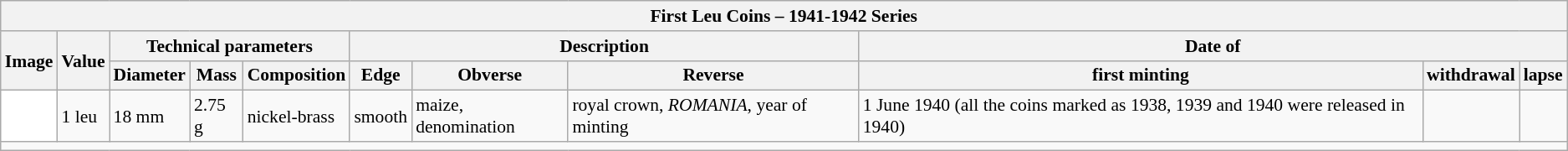<table class="wikitable" style="font-size: 90%">
<tr>
<th colspan="11">First Leu Coins –  1941-1942 Series</th>
</tr>
<tr>
<th rowspan="2">Image</th>
<th rowspan="2">Value</th>
<th colspan="3">Technical parameters</th>
<th colspan="3">Description</th>
<th colspan="3">Date of</th>
</tr>
<tr>
<th>Diameter</th>
<th>Mass</th>
<th>Composition</th>
<th>Edge</th>
<th>Obverse</th>
<th>Reverse</th>
<th>first minting</th>
<th>withdrawal</th>
<th>lapse</th>
</tr>
<tr>
<td align="center" bgcolor="white"></td>
<td>1 leu</td>
<td>18 mm</td>
<td>2.75 g</td>
<td>nickel-brass</td>
<td>smooth</td>
<td>maize, denomination</td>
<td>royal crown, <em>ROMANIA</em>, year of minting</td>
<td>1 June 1940 (all the coins marked as 1938, 1939 and 1940 were released in 1940)</td>
<td></td>
<td></td>
</tr>
<tr>
<td colspan="11"></td>
</tr>
</table>
